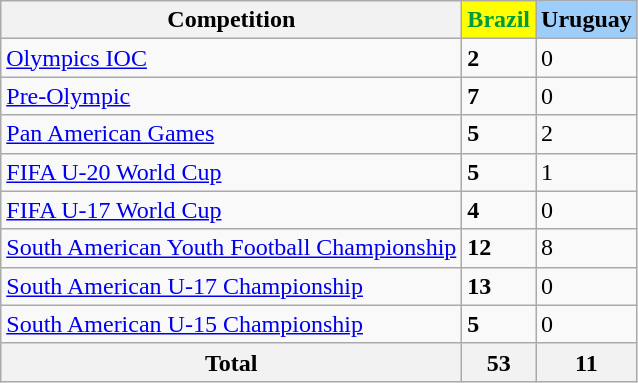<table class="wikitable">
<tr>
<th>Competition</th>
<th style="color:#009B3A; background-color:#FFFF00;"> Brazil</th>
<th style="color:#000000; background-color:#9DCDFB"> Uruguay</th>
</tr>
<tr>
<td><a href='#'>Olympics IOC</a></td>
<td><strong>2</strong></td>
<td>0</td>
</tr>
<tr>
<td><a href='#'>Pre-Olympic</a></td>
<td><strong>7</strong></td>
<td>0</td>
</tr>
<tr>
<td><a href='#'>Pan American Games</a></td>
<td><strong>5</strong></td>
<td>2</td>
</tr>
<tr>
<td><a href='#'>FIFA U-20 World Cup</a></td>
<td><strong>5</strong></td>
<td>1</td>
</tr>
<tr>
<td><a href='#'>FIFA U-17 World Cup</a></td>
<td><strong>4</strong></td>
<td>0</td>
</tr>
<tr>
<td><a href='#'>South American Youth Football Championship</a></td>
<td><strong>12</strong></td>
<td>8</td>
</tr>
<tr>
<td><a href='#'>South American U-17 Championship</a></td>
<td><strong>13</strong></td>
<td>0</td>
</tr>
<tr>
<td><a href='#'>South American U-15 Championship</a></td>
<td><strong>5</strong></td>
<td>0</td>
</tr>
<tr>
<th>Total</th>
<th>53</th>
<th>11</th>
</tr>
</table>
